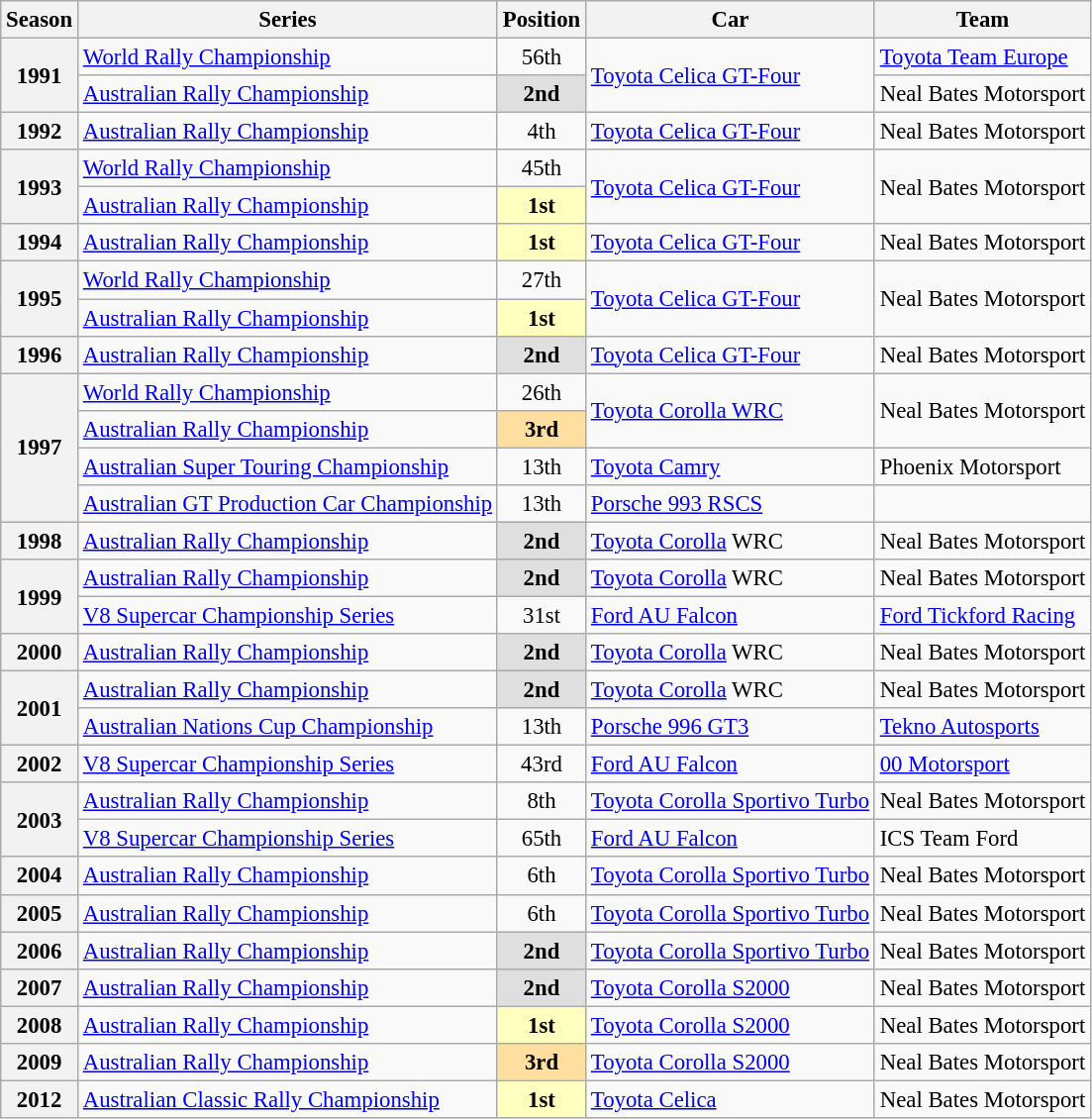<table class="wikitable" style="font-size: 95%;">
<tr>
<th>Season</th>
<th>Series</th>
<th>Position</th>
<th>Car</th>
<th>Team</th>
</tr>
<tr>
<th rowspan=2>1991</th>
<td><a href='#'>World Rally Championship</a></td>
<td align="center">56th</td>
<td rowspan=2><a href='#'>Toyota Celica GT-Four</a></td>
<td><a href='#'>Toyota Team Europe</a></td>
</tr>
<tr>
<td><a href='#'>Australian Rally Championship</a></td>
<td align="center" style="background:#dfdfdf;"><strong>2nd</strong></td>
<td>Neal Bates Motorsport</td>
</tr>
<tr>
<th>1992</th>
<td><a href='#'>Australian Rally Championship</a></td>
<td align="center">4th</td>
<td><a href='#'>Toyota Celica GT-Four</a></td>
<td>Neal Bates Motorsport</td>
</tr>
<tr>
<th rowspan=2>1993</th>
<td><a href='#'>World Rally Championship</a></td>
<td align="center">45th</td>
<td rowspan=2><a href='#'>Toyota Celica GT-Four</a></td>
<td rowspan=2>Neal Bates Motorsport</td>
</tr>
<tr>
<td><a href='#'>Australian Rally Championship</a></td>
<td align="center" style="background:#ffffbf;"><strong>1st</strong></td>
</tr>
<tr>
<th>1994</th>
<td><a href='#'>Australian Rally Championship</a></td>
<td align="center" style="background:#ffffbf;"><strong>1st</strong></td>
<td><a href='#'>Toyota Celica GT-Four</a></td>
<td>Neal Bates Motorsport</td>
</tr>
<tr>
<th rowspan=2>1995</th>
<td><a href='#'>World Rally Championship</a></td>
<td align="center">27th</td>
<td rowspan=2><a href='#'>Toyota Celica GT-Four</a></td>
<td rowspan=2>Neal Bates Motorsport</td>
</tr>
<tr>
<td><a href='#'>Australian Rally Championship</a></td>
<td align="center" style="background:#ffffbf;"><strong>1st</strong></td>
</tr>
<tr>
<th>1996</th>
<td><a href='#'>Australian Rally Championship</a></td>
<td align="center" style="background:#dfdfdf;"><strong>2nd</strong></td>
<td><a href='#'>Toyota Celica GT-Four</a></td>
<td>Neal Bates Motorsport</td>
</tr>
<tr>
<th rowspan=4>1997</th>
<td><a href='#'>World Rally Championship</a></td>
<td align="center">26th</td>
<td rowspan=2><a href='#'>Toyota Corolla WRC</a></td>
<td rowspan=2>Neal Bates Motorsport</td>
</tr>
<tr>
<td><a href='#'>Australian Rally Championship</a></td>
<td align="center" style="background:#ffdf9f;"><strong>3rd</strong></td>
</tr>
<tr>
<td><a href='#'>Australian Super Touring Championship</a></td>
<td align="center">13th</td>
<td><a href='#'>Toyota Camry</a></td>
<td>Phoenix Motorsport</td>
</tr>
<tr>
<td><a href='#'>Australian GT Production Car Championship</a></td>
<td align="center">13th</td>
<td><a href='#'>Porsche 993 RSCS</a></td>
<td></td>
</tr>
<tr>
<th>1998</th>
<td><a href='#'>Australian Rally Championship</a></td>
<td align="center" style="background:#dfdfdf;"><strong>2nd</strong></td>
<td><a href='#'>Toyota Corolla</a> WRC</td>
<td>Neal Bates Motorsport</td>
</tr>
<tr>
<th rowspan=2>1999</th>
<td><a href='#'>Australian Rally Championship</a></td>
<td align="center" style="background:#dfdfdf;"><strong>2nd</strong></td>
<td><a href='#'>Toyota Corolla</a> WRC</td>
<td>Neal Bates Motorsport</td>
</tr>
<tr>
<td><a href='#'>V8 Supercar Championship Series</a></td>
<td align="center">31st</td>
<td><a href='#'>Ford AU Falcon</a></td>
<td><a href='#'>Ford Tickford Racing</a></td>
</tr>
<tr>
<th>2000</th>
<td><a href='#'>Australian Rally Championship</a></td>
<td align="center" style="background:#dfdfdf;"><strong>2nd</strong></td>
<td><a href='#'>Toyota Corolla</a> WRC</td>
<td>Neal Bates Motorsport</td>
</tr>
<tr>
<th rowspan=2>2001</th>
<td><a href='#'>Australian Rally Championship</a></td>
<td align="center" style="background:#dfdfdf;"><strong>2nd</strong></td>
<td><a href='#'>Toyota Corolla</a> WRC</td>
<td>Neal Bates Motorsport</td>
</tr>
<tr>
<td><a href='#'>Australian Nations Cup Championship</a></td>
<td align="center">13th</td>
<td><a href='#'>Porsche 996 GT3</a></td>
<td><a href='#'>Tekno Autosports</a></td>
</tr>
<tr>
<th>2002</th>
<td><a href='#'>V8 Supercar Championship Series</a></td>
<td align="center">43rd</td>
<td><a href='#'>Ford AU Falcon</a></td>
<td><a href='#'>00 Motorsport</a></td>
</tr>
<tr>
<th rowspan=2>2003</th>
<td><a href='#'>Australian Rally Championship</a></td>
<td align="center">8th</td>
<td><a href='#'>Toyota Corolla Sportivo Turbo</a></td>
<td>Neal Bates Motorsport</td>
</tr>
<tr>
<td><a href='#'>V8 Supercar Championship Series</a></td>
<td align="center">65th</td>
<td><a href='#'>Ford AU Falcon</a></td>
<td>ICS Team Ford</td>
</tr>
<tr>
<th>2004</th>
<td><a href='#'>Australian Rally Championship</a></td>
<td align="center">6th</td>
<td><a href='#'>Toyota Corolla Sportivo Turbo</a></td>
<td>Neal Bates Motorsport</td>
</tr>
<tr>
<th>2005</th>
<td><a href='#'>Australian Rally Championship</a></td>
<td align="center">6th</td>
<td><a href='#'>Toyota Corolla Sportivo Turbo</a></td>
<td>Neal Bates Motorsport</td>
</tr>
<tr>
<th>2006</th>
<td><a href='#'>Australian Rally Championship</a></td>
<td align="center" style="background:#dfdfdf;"><strong>2nd</strong></td>
<td><a href='#'>Toyota Corolla Sportivo Turbo</a></td>
<td>Neal Bates Motorsport</td>
</tr>
<tr>
<th>2007</th>
<td><a href='#'>Australian Rally Championship</a></td>
<td align="center" style="background:#dfdfdf;"><strong>2nd</strong></td>
<td><a href='#'>Toyota Corolla S2000</a></td>
<td>Neal Bates Motorsport</td>
</tr>
<tr>
<th>2008</th>
<td><a href='#'>Australian Rally Championship</a></td>
<td align="center" style="background:#ffffbf;"><strong>1st</strong></td>
<td><a href='#'>Toyota Corolla S2000</a></td>
<td>Neal Bates Motorsport</td>
</tr>
<tr>
<th>2009</th>
<td><a href='#'>Australian Rally Championship</a></td>
<td align="center" style="background:#ffdf9f;"><strong>3rd</strong></td>
<td><a href='#'>Toyota Corolla S2000</a></td>
<td>Neal Bates Motorsport</td>
</tr>
<tr>
<th>2012</th>
<td><a href='#'>Australian Classic Rally Championship</a></td>
<td align="center" style="background:#ffffbf;"><strong>1st</strong></td>
<td><a href='#'>Toyota Celica</a></td>
<td>Neal Bates Motorsport</td>
</tr>
</table>
